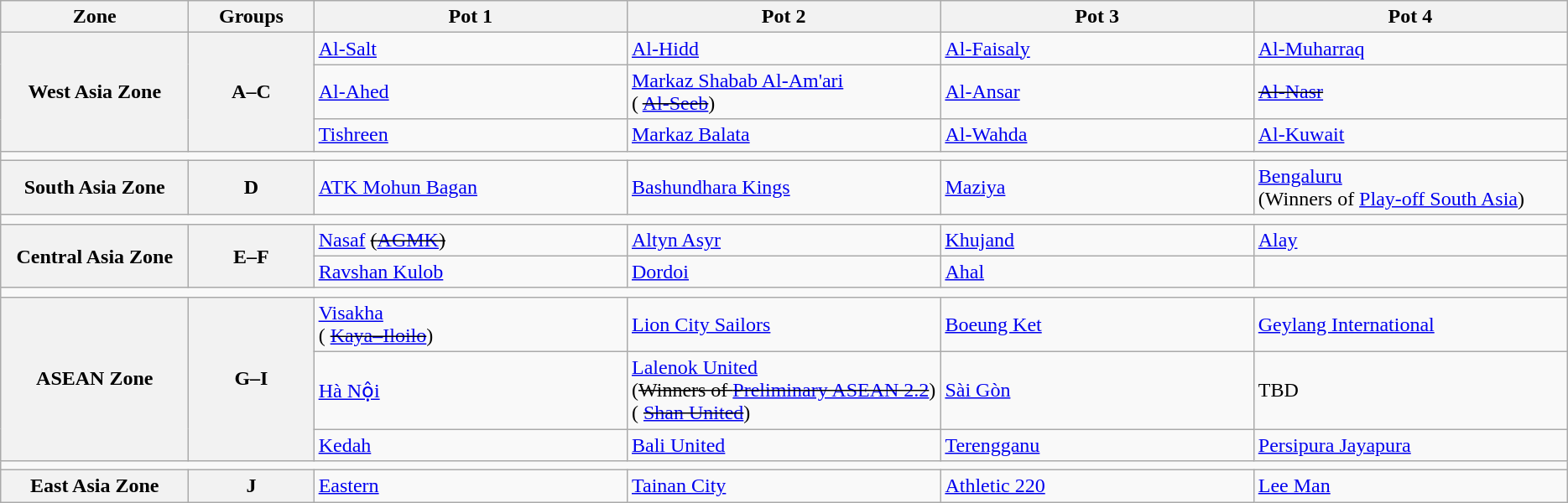<table class="wikitable">
<tr>
<th width=12%>Zone</th>
<th width=8%>Groups</th>
<th width=20%>Pot 1</th>
<th width=20%>Pot 2</th>
<th width=20%>Pot 3</th>
<th width=20%>Pot 4</th>
</tr>
<tr>
<th rowspan=3>West Asia Zone</th>
<th rowspan=3>A–C</th>
<td> <a href='#'>Al-Salt</a></td>
<td> <a href='#'>Al-Hidd</a></td>
<td> <a href='#'>Al-Faisaly</a></td>
<td> <a href='#'>Al-Muharraq</a></td>
</tr>
<tr>
<td> <a href='#'>Al-Ahed</a></td>
<td> <a href='#'>Markaz Shabab Al-Am'ari</a><br>( <s><a href='#'>Al-Seeb</a></s>)</td>
<td> <a href='#'>Al-Ansar</a></td>
<td> <s><a href='#'>Al-Nasr</a></s></td>
</tr>
<tr>
<td> <a href='#'>Tishreen</a></td>
<td> <a href='#'>Markaz Balata</a></td>
<td> <a href='#'>Al-Wahda</a></td>
<td> <a href='#'>Al-Kuwait</a><br><s></s></td>
</tr>
<tr>
<td colspan=6></td>
</tr>
<tr>
<th>South Asia Zone</th>
<th>D</th>
<td> <a href='#'>ATK Mohun Bagan</a></td>
<td> <a href='#'>Bashundhara Kings</a></td>
<td> <a href='#'>Maziya</a></td>
<td> <a href='#'>Bengaluru</a><br>(Winners of <a href='#'>Play-off South Asia</a>)</td>
</tr>
<tr>
<td colspan=6></td>
</tr>
<tr>
<th rowspan=2>Central Asia Zone</th>
<th rowspan=2>E–F</th>
<td> <a href='#'>Nasaf</a> <s>(<a href='#'>AGMK</a>)</s></td>
<td> <a href='#'>Altyn Asyr</a></td>
<td> <a href='#'>Khujand</a></td>
<td> <a href='#'>Alay</a></td>
</tr>
<tr>
<td> <a href='#'>Ravshan Kulob</a></td>
<td> <a href='#'>Dordoi</a></td>
<td> <a href='#'>Ahal</a></td>
<td></td>
</tr>
<tr>
<td colspan=6></td>
</tr>
<tr>
<th rowspan=3>ASEAN Zone</th>
<th rowspan=3>G–I</th>
<td> <a href='#'>Visakha</a><br>( <s><a href='#'>Kaya–Iloilo</a></s>)</td>
<td> <a href='#'>Lion City Sailors</a></td>
<td> <a href='#'>Boeung Ket</a></td>
<td> <a href='#'>Geylang International</a></td>
</tr>
<tr>
<td> <a href='#'>Hà Nội</a></td>
<td> <a href='#'>Lalenok United</a><br>(<s>Winners of <a href='#'>Preliminary ASEAN 2.2</a></s>)<br>( <s><a href='#'>Shan United</a></s>)</td>
<td> <a href='#'>Sài Gòn</a></td>
<td> TBD <br><s></s></td>
</tr>
<tr>
<td> <a href='#'>Kedah</a></td>
<td> <a href='#'>Bali United</a></td>
<td> <a href='#'>Terengganu</a></td>
<td> <a href='#'>Persipura Jayapura</a><br><s></s></td>
</tr>
<tr>
<td colspan=6></td>
</tr>
<tr>
<th>East Asia Zone</th>
<th>J</th>
<td> <a href='#'>Eastern</a></td>
<td> <a href='#'>Tainan City</a></td>
<td> <a href='#'>Athletic 220</a></td>
<td> <a href='#'>Lee Man</a></td>
</tr>
</table>
